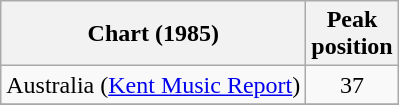<table class="wikitable sortable">
<tr>
<th>Chart (1985)</th>
<th>Peak<br>position</th>
</tr>
<tr>
<td>Australia (<a href='#'>Kent Music Report</a>)</td>
<td style="text-align:center;">37</td>
</tr>
<tr>
</tr>
<tr>
</tr>
</table>
